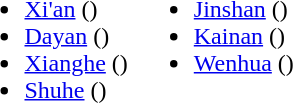<table>
<tr>
<td valign="top"><br><ul><li><a href='#'>Xi'an</a> ()</li><li><a href='#'>Dayan</a> ()</li><li><a href='#'>Xianghe</a> ()</li><li><a href='#'>Shuhe</a> ()</li></ul></td>
<td valign="top"><br><ul><li><a href='#'>Jinshan</a> ()</li><li><a href='#'>Kainan</a> ()</li><li><a href='#'>Wenhua</a> ()</li></ul></td>
</tr>
</table>
